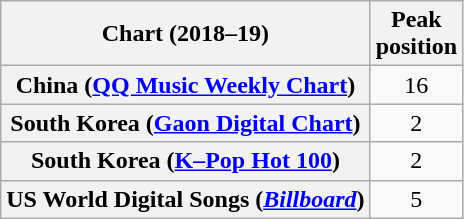<table class="wikitable plainrowheaders" style="text-align:center">
<tr>
<th scope="col">Chart (2018–19)</th>
<th scope="col">Peak<br> position</th>
</tr>
<tr>
<th scope="row">China (<a href='#'>QQ Music Weekly Chart</a>)</th>
<td>16</td>
</tr>
<tr>
<th scope="row">South Korea (<a href='#'>Gaon Digital Chart</a>)</th>
<td>2</td>
</tr>
<tr>
<th scope="row">South Korea (<a href='#'>K–Pop Hot 100</a>)</th>
<td>2</td>
</tr>
<tr>
<th scope="row">US World Digital Songs (<em><a href='#'>Billboard</a></em>)</th>
<td>5</td>
</tr>
</table>
